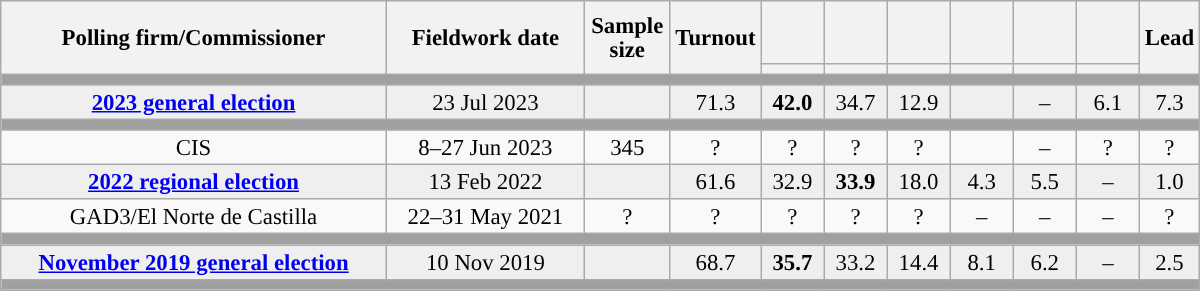<table class="wikitable collapsible collapsed" style="text-align:center; font-size:95%; line-height:16px;">
<tr style="height:42px;">
<th style="width:250px;" rowspan="2">Polling firm/Commissioner</th>
<th style="width:125px;" rowspan="2">Fieldwork date</th>
<th style="width:50px;" rowspan="2">Sample size</th>
<th style="width:45px;" rowspan="2">Turnout</th>
<th style="width:35px;"></th>
<th style="width:35px;"></th>
<th style="width:35px;"></th>
<th style="width:35px;"></th>
<th style="width:35px;"></th>
<th style="width:35px;"></th>
<th style="width:30px;" rowspan="2">Lead</th>
</tr>
<tr>
<th style="color:inherit;background:"></th>
<th style="color:inherit;background:"></th>
<th style="color:inherit;background:"></th>
<th style="color:inherit;background:"></th>
<th style="color:inherit;background:"></th>
<th style="color:inherit;background:"></th>
</tr>
<tr>
<td colspan="11" style="background:#A0A0A0"></td>
</tr>
<tr style="background:#EFEFEF;">
<td><strong><a href='#'>2023 general election</a></strong></td>
<td>23 Jul 2023</td>
<td></td>
<td>71.3</td>
<td><strong>42.0</strong><br></td>
<td>34.7<br></td>
<td>12.9<br></td>
<td></td>
<td>–</td>
<td>6.1<br></td>
<td style="background:">7.3</td>
</tr>
<tr>
<td colspan="11" style="background:#A0A0A0"></td>
</tr>
<tr>
<td>CIS</td>
<td>8–27 Jun 2023</td>
<td>345</td>
<td>?</td>
<td>?<br></td>
<td>?<br></td>
<td>?<br></td>
<td></td>
<td>–</td>
<td>?<br></td>
<td style="background:">?</td>
</tr>
<tr style="background:#EFEFEF;">
<td><strong><a href='#'>2022 regional election</a></strong></td>
<td>13 Feb 2022</td>
<td></td>
<td>61.6</td>
<td>32.9<br></td>
<td><strong>33.9</strong><br></td>
<td>18.0<br></td>
<td>4.3<br></td>
<td>5.5<br></td>
<td>–</td>
<td style="background:">1.0</td>
</tr>
<tr>
<td>GAD3/El Norte de Castilla</td>
<td>22–31 May 2021</td>
<td>?</td>
<td>?</td>
<td>?<br></td>
<td>?<br></td>
<td>?<br></td>
<td>–</td>
<td>–</td>
<td>–</td>
<td style="background:">?</td>
</tr>
<tr>
<td colspan="11" style="background:#A0A0A0"></td>
</tr>
<tr style="background:#EFEFEF;">
<td><strong><a href='#'>November 2019 general election</a></strong></td>
<td>10 Nov 2019</td>
<td></td>
<td>68.7</td>
<td><strong>35.7</strong><br></td>
<td>33.2<br></td>
<td>14.4<br></td>
<td>8.1<br></td>
<td>6.2<br></td>
<td>–</td>
<td style="background:">2.5</td>
</tr>
<tr>
<td colspan="11" style="background:#A0A0A0"></td>
</tr>
</table>
